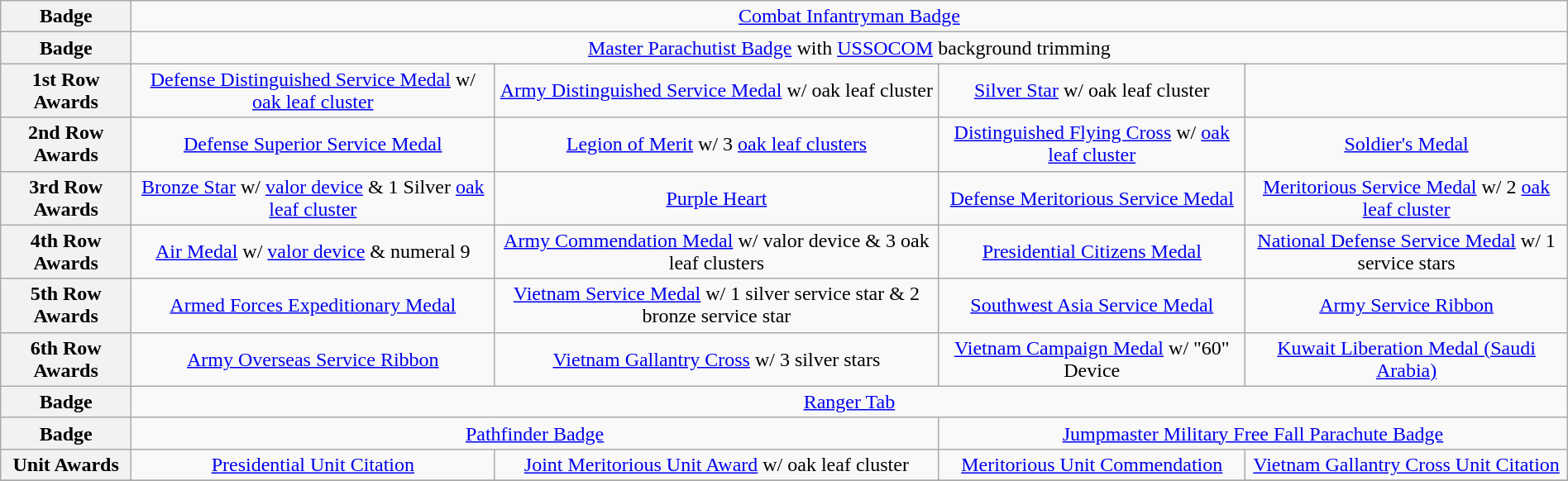<table class="wikitable" style="margin:1em auto; text-align:center;">
<tr>
<th>Badge</th>
<td colspan="4"><a href='#'>Combat Infantryman Badge</a></td>
</tr>
<tr>
<th>Badge</th>
<td colspan="4"><a href='#'>Master Parachutist Badge</a> with <a href='#'>USSOCOM</a> background trimming</td>
</tr>
<tr>
<th>1st Row Awards</th>
<td colspan="1"><a href='#'>Defense Distinguished Service Medal</a> w/ <a href='#'>oak leaf cluster</a></td>
<td colspan="1"><a href='#'>Army Distinguished Service Medal</a> w/ oak leaf cluster</td>
<td colspan="1"><a href='#'>Silver Star</a> w/ oak leaf cluster</td>
</tr>
<tr>
<th>2nd Row Awards</th>
<td><a href='#'>Defense Superior Service Medal</a></td>
<td><a href='#'>Legion of Merit</a> w/ 3 <a href='#'>oak leaf clusters</a></td>
<td><a href='#'>Distinguished Flying Cross</a> w/ <a href='#'>oak leaf cluster</a></td>
<td><a href='#'>Soldier's Medal</a></td>
</tr>
<tr>
<th>3rd Row Awards</th>
<td><a href='#'>Bronze Star</a> w/ <a href='#'>valor device</a> & 1 Silver <a href='#'>oak leaf cluster</a></td>
<td><a href='#'>Purple Heart</a></td>
<td><a href='#'>Defense Meritorious Service Medal</a></td>
<td><a href='#'>Meritorious Service Medal</a> w/ 2 <a href='#'>oak leaf cluster</a></td>
</tr>
<tr>
<th>4th Row Awards</th>
<td><a href='#'>Air Medal</a> w/ <a href='#'>valor device</a> & numeral 9</td>
<td><a href='#'>Army Commendation Medal</a> w/ valor device & 3 oak leaf clusters</td>
<td><a href='#'>Presidential Citizens Medal</a></td>
<td><a href='#'>National Defense Service Medal</a> w/ 1 service stars</td>
</tr>
<tr>
<th>5th Row Awards</th>
<td><a href='#'>Armed Forces Expeditionary Medal</a></td>
<td><a href='#'>Vietnam Service Medal</a> w/ 1 silver service star & 2 bronze service star</td>
<td><a href='#'>Southwest Asia Service Medal</a></td>
<td><a href='#'>Army Service Ribbon</a></td>
</tr>
<tr>
<th>6th Row Awards</th>
<td><a href='#'>Army Overseas Service Ribbon</a></td>
<td><a href='#'>Vietnam Gallantry Cross</a> w/ 3 silver stars</td>
<td><a href='#'>Vietnam Campaign Medal</a> w/ "60" Device</td>
<td><a href='#'>Kuwait Liberation Medal (Saudi Arabia)</a></td>
</tr>
<tr>
<th>Badge</th>
<td colspan="4"><a href='#'>Ranger Tab</a></td>
</tr>
<tr>
<th>Badge</th>
<td colspan="2"><a href='#'>Pathfinder Badge</a></td>
<td colspan="2"><a href='#'>Jumpmaster Military Free Fall Parachute Badge</a></td>
</tr>
<tr>
<th>Unit Awards</th>
<td><a href='#'>Presidential Unit Citation</a></td>
<td><a href='#'>Joint Meritorious Unit Award</a> w/ oak leaf cluster</td>
<td><a href='#'>Meritorious Unit Commendation</a></td>
<td><a href='#'>Vietnam Gallantry Cross Unit Citation</a></td>
</tr>
<tr>
</tr>
</table>
